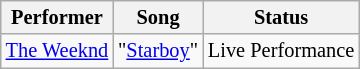<table class="wikitable" style="font-size:85%">
<tr>
<th>Performer</th>
<th>Song</th>
<th>Status</th>
</tr>
<tr>
<td> <a href='#'>The Weeknd</a></td>
<td>"<a href='#'>Starboy</a>"</td>
<td>Live Performance</td>
</tr>
</table>
